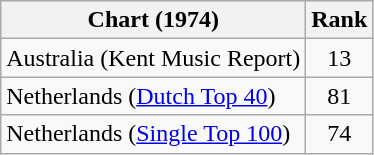<table class="wikitable sortable">
<tr>
<th>Chart (1974)</th>
<th>Rank</th>
</tr>
<tr>
<td>Australia (Kent Music Report)</td>
<td align="center">13</td>
</tr>
<tr>
<td>Netherlands (<a href='#'>Dutch Top 40</a>)</td>
<td align="center">81</td>
</tr>
<tr>
<td>Netherlands (<a href='#'>Single Top 100</a>)</td>
<td align="center">74</td>
</tr>
</table>
